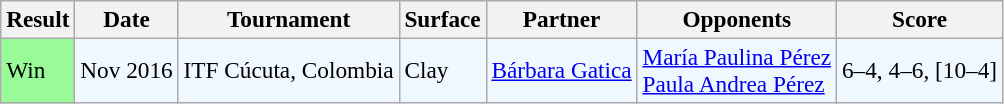<table class="sortable wikitable" style=font-size:97%>
<tr>
<th>Result</th>
<th>Date</th>
<th>Tournament</th>
<th>Surface</th>
<th>Partner</th>
<th>Opponents</th>
<th>Score</th>
</tr>
<tr style="background:#f0f8ff;">
<td style="background:#98fb98;">Win</td>
<td>Nov 2016</td>
<td>ITF Cúcuta, Colombia</td>
<td>Clay</td>
<td> <a href='#'>Bárbara Gatica</a></td>
<td> <a href='#'>María Paulina Pérez</a> <br>  <a href='#'>Paula Andrea Pérez</a></td>
<td>6–4, 4–6, [10–4]</td>
</tr>
</table>
